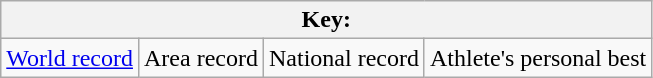<table class="wikitable">
<tr>
<th colspan=4>Key:</th>
</tr>
<tr>
<td><a href='#'>World record</a></td>
<td>Area record</td>
<td>National record</td>
<td>Athlete's personal best</td>
</tr>
</table>
